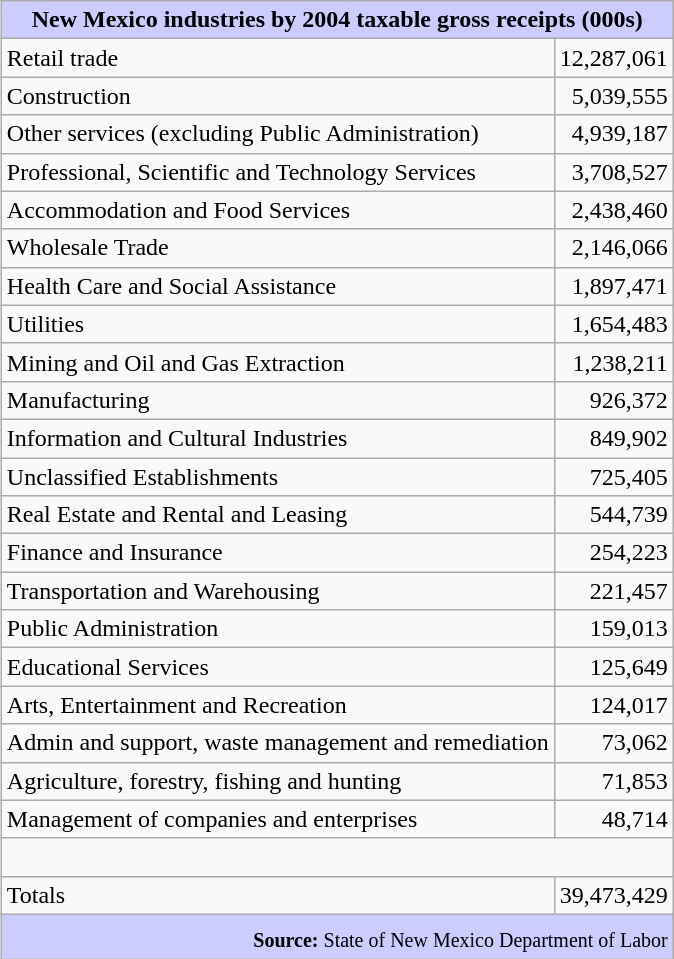<table class="wikitable" style="float:right; clear:right; margin-left:1em">
<tr>
<th colspan="2"  style="background:#ccf; text-align:center;">New Mexico industries by 2004 taxable gross receipts (000s)</th>
</tr>
<tr>
<td>Retail trade</td>
<td style="text-align:right;">12,287,061</td>
</tr>
<tr>
<td>Construction</td>
<td style="text-align:right;">5,039,555</td>
</tr>
<tr>
<td>Other services (excluding Public Administration)</td>
<td style="text-align:right;">4,939,187</td>
</tr>
<tr>
<td>Professional, Scientific and Technology Services</td>
<td style="text-align:right;">3,708,527</td>
</tr>
<tr>
<td>Accommodation and Food Services</td>
<td style="text-align:right;">2,438,460</td>
</tr>
<tr>
<td>Wholesale Trade</td>
<td style="text-align:right;">2,146,066</td>
</tr>
<tr>
<td>Health Care and Social Assistance</td>
<td style="text-align:right;">1,897,471</td>
</tr>
<tr>
<td>Utilities</td>
<td style="text-align:right;">1,654,483</td>
</tr>
<tr>
<td>Mining and Oil and Gas Extraction</td>
<td style="text-align:right;">1,238,211</td>
</tr>
<tr>
<td>Manufacturing</td>
<td style="text-align:right;">926,372</td>
</tr>
<tr>
<td>Information and Cultural Industries</td>
<td style="text-align:right;">849,902</td>
</tr>
<tr>
<td>Unclassified Establishments</td>
<td style="text-align:right;">725,405</td>
</tr>
<tr>
<td>Real Estate and Rental and Leasing</td>
<td style="text-align:right;">544,739</td>
</tr>
<tr>
<td>Finance and Insurance</td>
<td style="text-align:right;">254,223</td>
</tr>
<tr>
<td>Transportation and Warehousing</td>
<td style="text-align:right;">221,457</td>
</tr>
<tr>
<td>Public Administration</td>
<td style="text-align:right;">159,013</td>
</tr>
<tr>
<td>Educational Services</td>
<td style="text-align:right;">125,649</td>
</tr>
<tr>
<td>Arts, Entertainment and Recreation</td>
<td style="text-align:right;">124,017</td>
</tr>
<tr>
<td>Admin and support, waste management and remediation</td>
<td style="text-align:right;">73,062</td>
</tr>
<tr>
<td>Agriculture, forestry, fishing and hunting</td>
<td style="text-align:right;">71,853</td>
</tr>
<tr>
<td>Management of companies and enterprises</td>
<td style="text-align:right;">48,714</td>
</tr>
<tr>
<td colspan=2><br></td>
</tr>
<tr>
<td>Totals</td>
<td style="text-align:right;">39,473,429</td>
</tr>
<tr>
<td colspan="2"  style="background:#ccf; text-align:right;"><sub><strong>Source:</strong> State of New Mexico Department of Labor</sub></td>
</tr>
</table>
